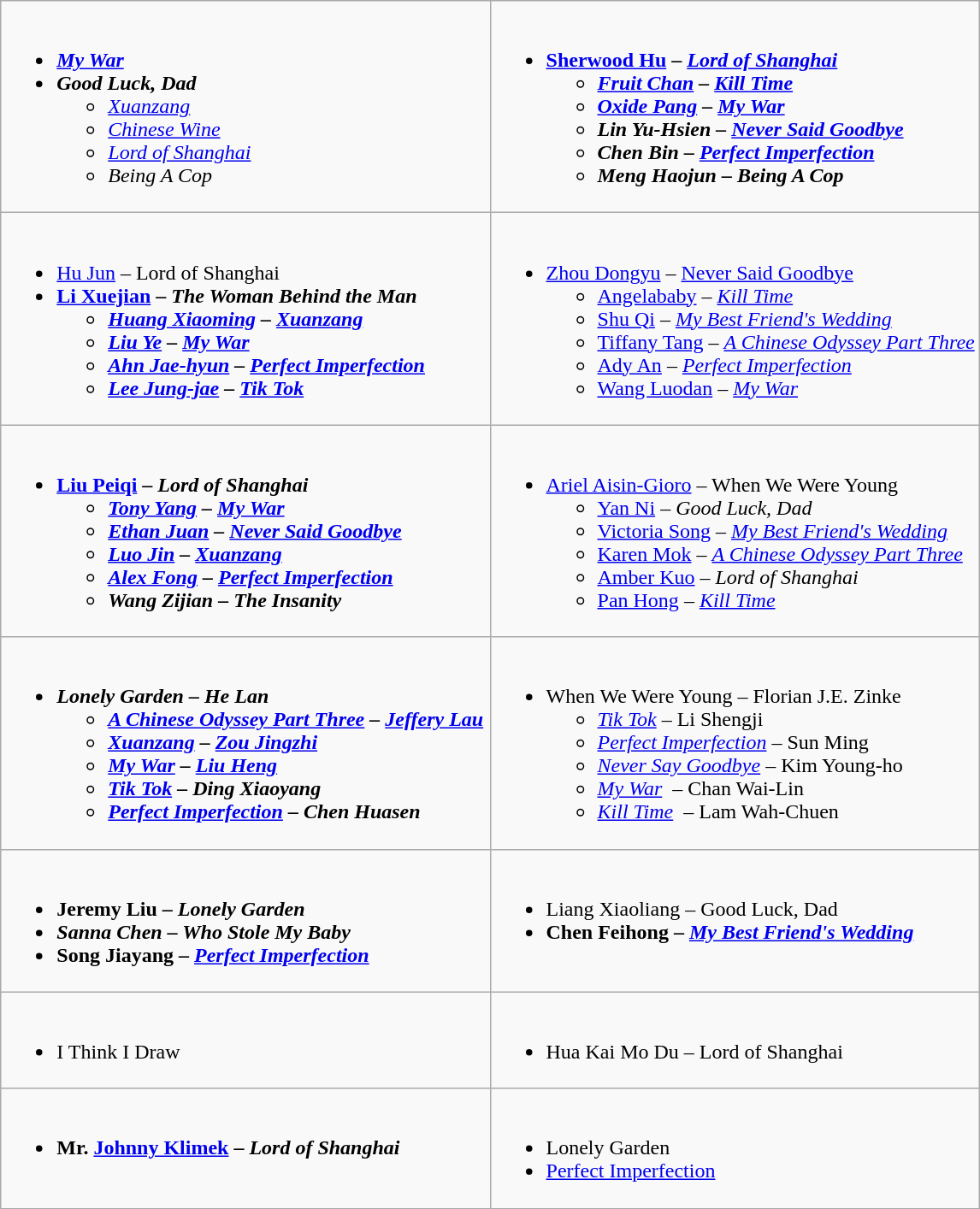<table class=wikitable>
<tr>
<td valign="top" width="50%"><br><ul><li><strong><em><a href='#'>My War</a></em></strong></li><li><strong><em>Good Luck, Dad</em></strong><ul><li><em><a href='#'>Xuanzang</a></em></li><li><em><a href='#'>Chinese Wine</a></em></li><li><em><a href='#'>Lord of Shanghai</a></em></li><li><em>Being A Cop</em></li></ul></li></ul></td>
<td valign="top" width="50%"><br><ul><li><strong><a href='#'>Sherwood Hu</a> – <em><a href='#'>Lord of Shanghai</a><strong><em><ul><li><a href='#'>Fruit Chan</a> – </em><a href='#'>Kill Time</a><em></li><li><a href='#'>Oxide Pang</a> – </em><a href='#'>My War</a><em></li><li>Lin Yu-Hsien – </em><a href='#'>Never Said Goodbye</a><em></li><li>Chen Bin – </em><a href='#'>Perfect Imperfection</a><em></li><li>Meng Haojun – </em>Being A Cop<em></li></ul></li></ul></td>
</tr>
<tr>
<td valign="top" width="50%"><br><ul><li></strong><a href='#'>Hu Jun</a> – </em>Lord of Shanghai</em></strong></li><li><strong><a href='#'>Li Xuejian</a> – <em>The Woman Behind the Man<strong><em><ul><li><a href='#'>Huang Xiaoming</a> – </em><a href='#'>Xuanzang</a><em></li><li><a href='#'>Liu Ye</a> – </em><a href='#'>My War</a><em></li><li><a href='#'>Ahn Jae-hyun</a> – </em><a href='#'>Perfect Imperfection</a><em></li><li><a href='#'>Lee Jung-jae</a> – </em><a href='#'>Tik Tok</a><em></li></ul></li></ul></td>
<td valign="top" width="50%"><br><ul><li></strong><a href='#'>Zhou Dongyu</a> – </em><a href='#'>Never Said Goodbye</a></em></strong><ul><li><a href='#'>Angelababy</a> – <em><a href='#'>Kill Time</a></em></li><li><a href='#'>Shu Qi</a> – <em><a href='#'>My Best Friend's Wedding</a></em></li><li><a href='#'>Tiffany Tang</a> – <em><a href='#'>A Chinese Odyssey Part Three</a></em></li><li><a href='#'>Ady An</a> – <em><a href='#'>Perfect Imperfection</a></em></li><li><a href='#'>Wang Luodan</a> – <em><a href='#'>My War</a></em></li></ul></li></ul></td>
</tr>
<tr>
<td valign="top" width="50%"><br><ul><li><strong><a href='#'>Liu Peiqi</a> – <em>Lord of Shanghai<strong><em><ul><li><a href='#'>Tony Yang</a> – </em><a href='#'>My War</a><em></li><li><a href='#'>Ethan Juan</a> – </em><a href='#'>Never Said Goodbye</a><em></li><li><a href='#'>Luo Jin</a> – </em><a href='#'>Xuanzang</a><em></li><li><a href='#'>Alex Fong</a> – </em><a href='#'>Perfect Imperfection</a><em></li><li>Wang Zijian – </em>The Insanity<em></li></ul></li></ul></td>
<td valign="top" width="50%"><br><ul><li></strong><a href='#'>Ariel Aisin-Gioro</a> – </em>When We Were Young</em></strong><ul><li><a href='#'>Yan Ni</a> – <em>Good Luck, Dad</em></li><li><a href='#'>Victoria Song</a> – <em><a href='#'>My Best Friend's Wedding</a></em></li><li><a href='#'>Karen Mok</a> – <em><a href='#'>A Chinese Odyssey Part Three</a></em></li><li><a href='#'>Amber Kuo</a> – <em>Lord of Shanghai</em></li><li><a href='#'>Pan Hong</a> – <em><a href='#'>Kill Time</a></em></li></ul></li></ul></td>
</tr>
<tr>
<td valign="top" width="50%"><br><ul><li><strong><em>Lonely Garden<em> – He Lan<strong><ul><li></em><a href='#'>A Chinese Odyssey Part Three</a><em> – <a href='#'>Jeffery Lau</a></li><li></em><a href='#'>Xuanzang</a><em> – <a href='#'>Zou Jingzhi</a></li><li></em><a href='#'>My War</a><em> – <a href='#'>Liu Heng</a></li><li></em><a href='#'>Tik Tok</a><em> – Ding Xiaoyang</li><li></em><a href='#'>Perfect Imperfection</a><em> – Chen Huasen</li></ul></li></ul></td>
<td valign="top" width="50%"><br><ul><li></em></strong>When We Were Young</em> – Florian J.E. Zinke</strong><ul><li><em><a href='#'>Tik Tok</a></em> – Li Shengji</li><li><em><a href='#'>Perfect Imperfection</a></em> – Sun Ming</li><li><em><a href='#'>Never Say Goodbye</a></em> – Kim Young-ho</li><li><em><a href='#'>My War</a></em>  – Chan Wai-Lin</li><li><em><a href='#'>Kill Time</a></em>  – Lam Wah-Chuen</li></ul></li></ul></td>
</tr>
<tr>
<td valign="top" width="50%"><br><ul><li><strong>Jeremy Liu – <em>Lonely Garden<strong><em></li><li></strong>Sanna Chen – </em>Who Stole My Baby</em></strong></li><li><strong>Song Jiayang – <em><a href='#'>Perfect Imperfection</a><strong><em></li></ul></td>
<td valign="top" width="50%"><br><ul><li></strong>Liang Xiaoliang – </em>Good Luck, Dad</em></strong></li><li><strong>Chen Feihong – <em><a href='#'>My Best Friend's Wedding</a><strong><em></li></ul></td>
</tr>
<tr>
<td valign="top" width="50%"><br><ul><li></em></strong>I Think I Draw<strong><em></li></ul></td>
<td valign="top" width="50%"><br><ul><li></strong>Hua Kai Mo Du – </em>Lord of Shanghai</em></strong></li></ul></td>
</tr>
<tr>
<td valign="top" width="50%"><br><ul><li><strong>Mr. <a href='#'>Johnny Klimek</a> – <em>Lord of Shanghai<strong><em></li></ul></td>
<td valign="top" width="50%"><br><ul><li></strong>Lonely Garden<strong></li><li></em></strong><a href='#'>Perfect Imperfection</a><strong><em></li></ul></td>
</tr>
<tr>
</tr>
</table>
